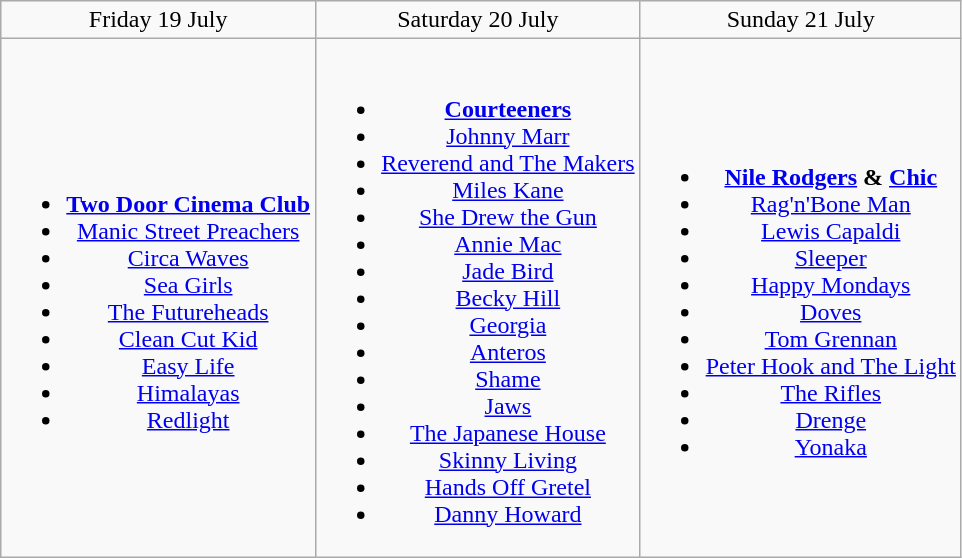<table class="wikitable" style="text-align:center;">
<tr>
<td>Friday 19 July</td>
<td>Saturday 20 July</td>
<td>Sunday 21 July</td>
</tr>
<tr>
<td><br><ul><li><strong><a href='#'>Two Door Cinema Club</a></strong></li><li><a href='#'>Manic Street Preachers</a></li><li><a href='#'>Circa Waves</a></li><li><a href='#'>Sea Girls</a></li><li><a href='#'>The Futureheads</a></li><li><a href='#'>Clean Cut Kid</a></li><li><a href='#'>Easy Life</a></li><li><a href='#'>Himalayas</a></li><li><a href='#'>Redlight</a></li></ul></td>
<td><br><ul><li><strong><a href='#'>Courteeners</a></strong></li><li><a href='#'>Johnny Marr</a></li><li><a href='#'>Reverend and The Makers</a></li><li><a href='#'>Miles Kane</a></li><li><a href='#'>She Drew the Gun</a></li><li><a href='#'>Annie Mac</a></li><li><a href='#'>Jade Bird</a></li><li><a href='#'>Becky Hill</a></li><li><a href='#'>Georgia</a></li><li><a href='#'>Anteros</a></li><li><a href='#'>Shame</a></li><li><a href='#'>Jaws</a></li><li><a href='#'>The Japanese House</a></li><li><a href='#'>Skinny Living</a></li><li><a href='#'>Hands Off Gretel</a></li><li><a href='#'>Danny Howard</a></li></ul></td>
<td><br><ul><li><strong><a href='#'>Nile Rodgers</a> & <a href='#'>Chic</a></strong></li><li><a href='#'>Rag'n'Bone Man</a></li><li><a href='#'>Lewis Capaldi</a></li><li><a href='#'>Sleeper</a></li><li><a href='#'>Happy Mondays</a></li><li><a href='#'>Doves</a></li><li><a href='#'>Tom Grennan</a></li><li><a href='#'>Peter Hook and The Light</a></li><li><a href='#'>The Rifles</a></li><li><a href='#'>Drenge</a></li><li><a href='#'>Yonaka</a></li></ul></td>
</tr>
</table>
